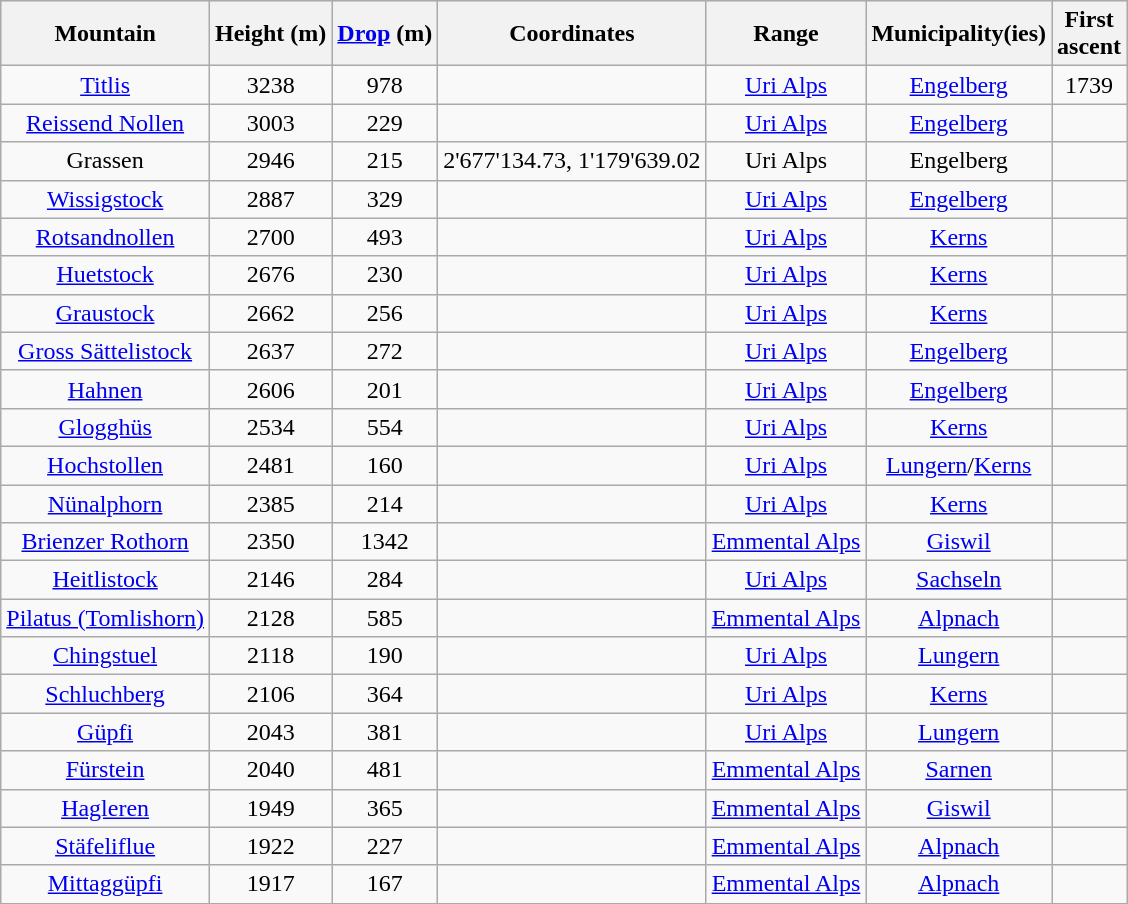<table class="wikitable sortable" style="text-align: center; background-color:#F9F9F9; font-size: 100%;">
<tr bgcolor="#dddddd">
<th>Mountain</th>
<th>Height (m) </th>
<th><a href='#'>Drop</a> (m)</th>
<th>Coordinates</th>
<th>Range</th>
<th>Municipality(ies)</th>
<th>First<br>ascent</th>
</tr>
<tr>
<td><a href='#'>Titlis</a></td>
<td>3238</td>
<td>978</td>
<td></td>
<td><a href='#'>Uri Alps</a></td>
<td><a href='#'>Engelberg</a></td>
<td>1739</td>
</tr>
<tr>
<td><a href='#'>Reissend Nollen</a></td>
<td>3003</td>
<td>229</td>
<td></td>
<td><a href='#'>Uri Alps</a></td>
<td><a href='#'>Engelberg</a></td>
<td></td>
</tr>
<tr>
<td>Grassen</td>
<td>2946</td>
<td>215</td>
<td>2'677'134.73, 1'179'639.02</td>
<td>Uri Alps</td>
<td>Engelberg</td>
<td></td>
</tr>
<tr>
<td><a href='#'>Wissigstock</a></td>
<td>2887</td>
<td>329</td>
<td></td>
<td><a href='#'>Uri Alps</a></td>
<td><a href='#'>Engelberg</a></td>
<td></td>
</tr>
<tr>
<td><a href='#'>Rotsandnollen</a></td>
<td>2700</td>
<td>493</td>
<td></td>
<td><a href='#'>Uri Alps</a></td>
<td><a href='#'>Kerns</a></td>
<td></td>
</tr>
<tr>
<td><a href='#'>Huetstock</a></td>
<td>2676</td>
<td>230</td>
<td></td>
<td><a href='#'>Uri Alps</a></td>
<td><a href='#'>Kerns</a></td>
<td></td>
</tr>
<tr>
<td><a href='#'>Graustock</a></td>
<td>2662</td>
<td>256</td>
<td></td>
<td><a href='#'>Uri Alps</a></td>
<td><a href='#'>Kerns</a></td>
<td></td>
</tr>
<tr>
<td><a href='#'>Gross Sättelistock</a></td>
<td>2637</td>
<td>272</td>
<td></td>
<td><a href='#'>Uri Alps</a></td>
<td><a href='#'>Engelberg</a></td>
<td></td>
</tr>
<tr>
<td><a href='#'>Hahnen</a></td>
<td>2606</td>
<td>201</td>
<td></td>
<td><a href='#'>Uri Alps</a></td>
<td><a href='#'>Engelberg</a></td>
<td></td>
</tr>
<tr>
<td><a href='#'>Glogghüs</a></td>
<td>2534</td>
<td>554</td>
<td></td>
<td><a href='#'>Uri Alps</a></td>
<td><a href='#'>Kerns</a></td>
<td></td>
</tr>
<tr>
<td><a href='#'>Hochstollen</a></td>
<td>2481</td>
<td>160</td>
<td></td>
<td><a href='#'>Uri Alps</a></td>
<td><a href='#'>Lungern</a>/<a href='#'>Kerns</a></td>
<td></td>
</tr>
<tr>
<td><a href='#'>Nünalphorn</a></td>
<td>2385</td>
<td>214</td>
<td></td>
<td><a href='#'>Uri Alps</a></td>
<td><a href='#'>Kerns</a></td>
<td></td>
</tr>
<tr>
<td><a href='#'>Brienzer Rothorn</a></td>
<td>2350</td>
<td>1342</td>
<td></td>
<td><a href='#'>Emmental Alps</a></td>
<td><a href='#'>Giswil</a></td>
<td></td>
</tr>
<tr>
<td><a href='#'>Heitlistock</a></td>
<td>2146</td>
<td>284</td>
<td></td>
<td><a href='#'>Uri Alps</a></td>
<td><a href='#'>Sachseln</a></td>
<td></td>
</tr>
<tr>
<td><a href='#'>Pilatus (Tomlishorn)</a></td>
<td>2128</td>
<td>585</td>
<td></td>
<td><a href='#'>Emmental Alps</a></td>
<td><a href='#'>Alpnach</a></td>
<td></td>
</tr>
<tr>
<td><a href='#'>Chingstuel</a></td>
<td>2118</td>
<td>190</td>
<td></td>
<td><a href='#'>Uri Alps</a></td>
<td><a href='#'>Lungern</a></td>
<td></td>
</tr>
<tr>
<td><a href='#'>Schluchberg</a></td>
<td>2106</td>
<td>364</td>
<td></td>
<td><a href='#'>Uri Alps</a></td>
<td><a href='#'>Kerns</a></td>
<td></td>
</tr>
<tr>
<td><a href='#'>Güpfi</a></td>
<td>2043</td>
<td>381</td>
<td></td>
<td><a href='#'>Uri Alps</a></td>
<td><a href='#'>Lungern</a></td>
<td></td>
</tr>
<tr>
<td><a href='#'>Fürstein</a></td>
<td>2040</td>
<td>481</td>
<td></td>
<td><a href='#'>Emmental Alps</a></td>
<td><a href='#'>Sarnen</a></td>
<td></td>
</tr>
<tr>
<td><a href='#'>Hagleren</a></td>
<td>1949</td>
<td>365</td>
<td></td>
<td><a href='#'>Emmental Alps</a></td>
<td><a href='#'>Giswil</a></td>
<td></td>
</tr>
<tr>
<td><a href='#'>Stäfeliflue</a></td>
<td>1922</td>
<td>227</td>
<td></td>
<td><a href='#'>Emmental Alps</a></td>
<td><a href='#'>Alpnach</a></td>
<td></td>
</tr>
<tr>
<td><a href='#'>Mittaggüpfi</a></td>
<td>1917</td>
<td>167</td>
<td></td>
<td><a href='#'>Emmental Alps</a></td>
<td><a href='#'>Alpnach</a></td>
<td></td>
</tr>
</table>
